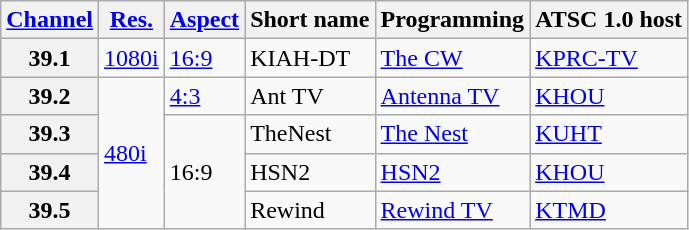<table class="wikitable">
<tr>
<th scope = "col"><a href='#'>Channel</a></th>
<th scope = "col"><a href='#'>Res.</a></th>
<th scope = "col"><a href='#'>Aspect</a></th>
<th scope = "col">Short name</th>
<th scope = "col">Programming</th>
<th scope = "col">ATSC 1.0 host</th>
</tr>
<tr>
<th scope = "row">39.1</th>
<td><a href='#'>1080i</a></td>
<td><a href='#'>16:9</a></td>
<td>KIAH-DT</td>
<td><a href='#'>The CW</a></td>
<td><a href='#'>KPRC-TV</a></td>
</tr>
<tr>
<th scope = "row">39.2</th>
<td rowspan=4><a href='#'>480i</a></td>
<td><a href='#'>4:3</a></td>
<td>Ant TV</td>
<td><a href='#'>Antenna TV</a></td>
<td><a href='#'>KHOU</a></td>
</tr>
<tr>
<th scope = "row">39.3</th>
<td rowspan=3>16:9</td>
<td>TheNest</td>
<td><a href='#'>The Nest</a></td>
<td><a href='#'>KUHT</a></td>
</tr>
<tr>
<th scope = "row">39.4</th>
<td>HSN2</td>
<td><a href='#'>HSN2</a></td>
<td><a href='#'>KHOU</a></td>
</tr>
<tr>
<th scope = "row">39.5</th>
<td>Rewind</td>
<td><a href='#'>Rewind TV</a></td>
<td><a href='#'>KTMD</a></td>
</tr>
</table>
